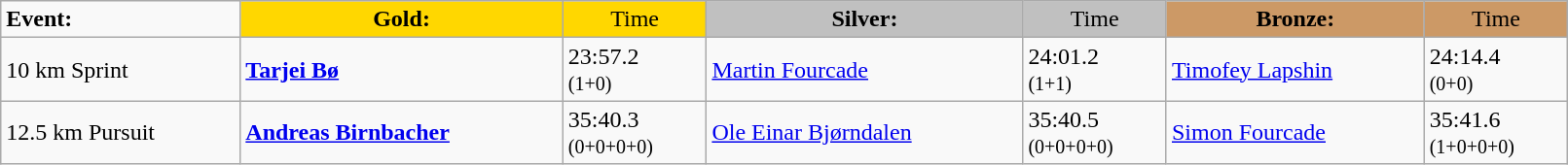<table class="wikitable" width=85%>
<tr>
<td><strong>Event:</strong></td>
<td style="text-align:center;background-color:gold;"><strong>Gold:</strong></td>
<td style="text-align:center;background-color:gold;">Time</td>
<td style="text-align:center;background-color:silver;"><strong>Silver:</strong></td>
<td style="text-align:center;background-color:silver;">Time</td>
<td style="text-align:center;background-color:#CC9966;"><strong>Bronze:</strong></td>
<td style="text-align:center;background-color:#CC9966;">Time</td>
</tr>
<tr>
<td>10 km Sprint<br><em></em></td>
<td><strong><a href='#'>Tarjei Bø</a></strong><br><small></small></td>
<td>23:57.2<br><small>(1+0)</small></td>
<td><a href='#'>Martin Fourcade</a><br><small></small></td>
<td>24:01.2<br><small>(1+1)</small></td>
<td><a href='#'>Timofey Lapshin</a><br><small></small></td>
<td>24:14.4<br><small>(0+0)</small></td>
</tr>
<tr>
<td>12.5 km Pursuit<br><em></em></td>
<td><strong><a href='#'>Andreas Birnbacher</a></strong><br><small></small></td>
<td>35:40.3<br><small>(0+0+0+0)</small></td>
<td><a href='#'>Ole Einar Bjørndalen</a><br><small></small></td>
<td>35:40.5<br><small>(0+0+0+0)</small></td>
<td><a href='#'>Simon Fourcade</a><br><small></small></td>
<td>35:41.6<br><small>(1+0+0+0)</small></td>
</tr>
</table>
